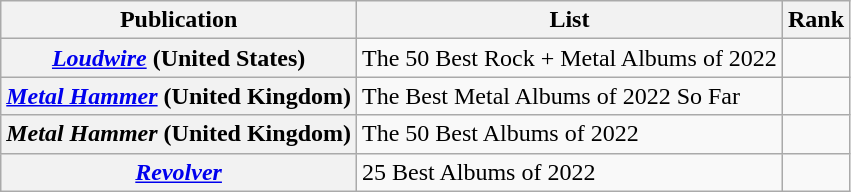<table class="wikitable sortable plainrowheaders">
<tr>
<th>Publication</th>
<th>List</th>
<th>Rank</th>
</tr>
<tr>
<th scope="row"><em><a href='#'>Loudwire</a></em> (United States)</th>
<td>The 50 Best Rock + Metal Albums of 2022</td>
<td></td>
</tr>
<tr>
<th scope="row"><em><a href='#'>Metal Hammer</a></em> (United Kingdom)</th>
<td>The Best Metal Albums of 2022 So Far</td>
<td></td>
</tr>
<tr>
<th scope="row"><em>Metal Hammer</em> (United Kingdom)</th>
<td>The 50 Best Albums of 2022</td>
<td></td>
</tr>
<tr>
<th scope="row"><em><a href='#'>Revolver</a></em></th>
<td>25 Best Albums of 2022</td>
<td></td>
</tr>
</table>
